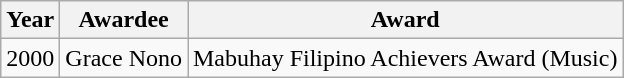<table class="wikitable" style="text-align: center;">
<tr>
<th>Year</th>
<th>Awardee</th>
<th>Award</th>
</tr>
<tr>
<td>2000</td>
<td>Grace Nono</td>
<td>Mabuhay Filipino Achievers Award (Music)</td>
</tr>
</table>
